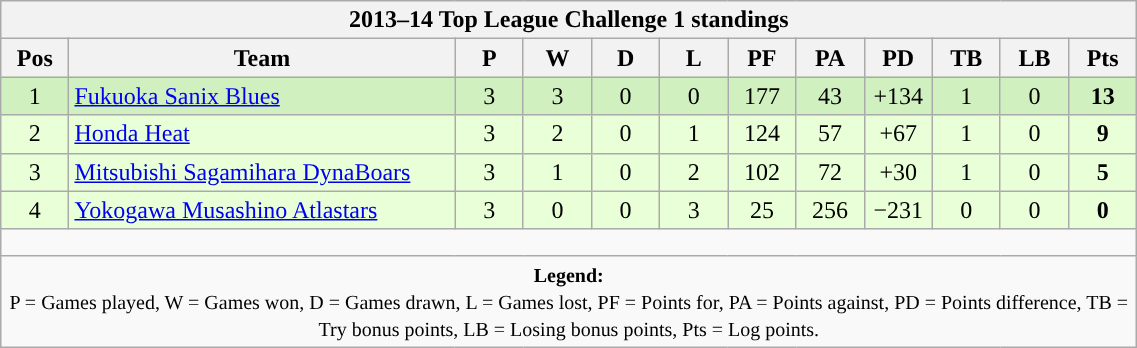<table class="wikitable" style="text-align:center; font-size:100%; width:60%;">
<tr>
<th colspan="100%" cellpadding="0" cellspacing="0"><strong>2013–14 Top League Challenge 1 standings</strong></th>
</tr>
<tr>
<th style="width:6%;">Pos</th>
<th style="width:34%;">Team</th>
<th style="width:6%;">P</th>
<th style="width:6%;">W</th>
<th style="width:6%;">D</th>
<th style="width:6%;">L</th>
<th style="width:6%;">PF</th>
<th style="width:6%;">PA</th>
<th style="width:6%;">PD</th>
<th style="width:6%;">TB</th>
<th style="width:6%;">LB</th>
<th style="width:6%;">Pts<br></th>
</tr>
<tr style="background:#D0F0C0;">
<td>1</td>
<td style="text-align:left;"><a href='#'>Fukuoka Sanix Blues</a></td>
<td>3</td>
<td>3</td>
<td>0</td>
<td>0</td>
<td>177</td>
<td>43</td>
<td>+134</td>
<td>1</td>
<td>0</td>
<td><strong>13</strong></td>
</tr>
<tr style="background:#E8FFD8;">
<td>2</td>
<td style="text-align:left;"><a href='#'>Honda Heat</a></td>
<td>3</td>
<td>2</td>
<td>0</td>
<td>1</td>
<td>124</td>
<td>57</td>
<td>+67</td>
<td>1</td>
<td>0</td>
<td><strong>9</strong></td>
</tr>
<tr style="background:#E8FFD8;">
<td>3</td>
<td style="text-align:left;"><a href='#'>Mitsubishi Sagamihara DynaBoars</a></td>
<td>3</td>
<td>1</td>
<td>0</td>
<td>2</td>
<td>102</td>
<td>72</td>
<td>+30</td>
<td>1</td>
<td>0</td>
<td><strong>5</strong></td>
</tr>
<tr style="background:#E8FFD8;">
<td>4</td>
<td style="text-align:left;"><a href='#'>Yokogawa Musashino Atlastars</a></td>
<td>3</td>
<td>0</td>
<td>0</td>
<td>3</td>
<td>25</td>
<td>256</td>
<td>−231</td>
<td>0</td>
<td>0</td>
<td><strong>0</strong></td>
</tr>
<tr>
<td colspan="100%" style="height:10px;"></td>
</tr>
<tr>
<td colspan="100%"><small><strong>Legend:</strong> <br> P = Games played, W = Games won, D = Games drawn, L = Games lost, PF = Points for, PA = Points against, PD = Points difference, TB = Try bonus points, LB = Losing bonus points, Pts = Log points.</small></td>
</tr>
</table>
